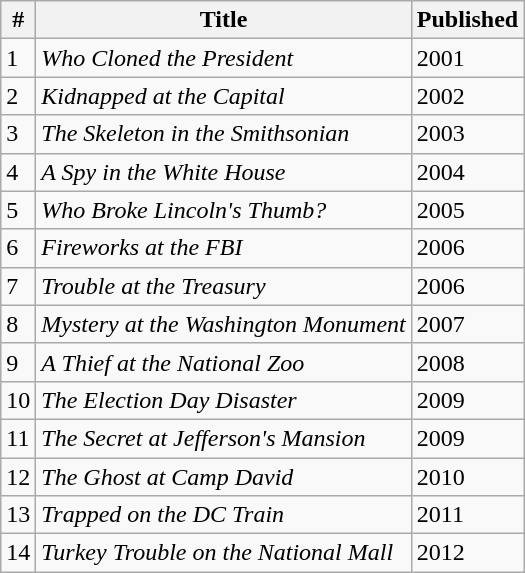<table class="wikitable mw-collapsible">
<tr>
<th>#</th>
<th>Title</th>
<th>Published</th>
</tr>
<tr>
<td>1</td>
<td><em>Who Cloned the President</em></td>
<td>2001</td>
</tr>
<tr>
<td>2</td>
<td><em>Kidnapped at the Capital</em></td>
<td>2002</td>
</tr>
<tr>
<td>3</td>
<td><em>The Skeleton in the Smithsonian</em></td>
<td>2003</td>
</tr>
<tr>
<td>4</td>
<td><em>A Spy in the White House</em></td>
<td>2004</td>
</tr>
<tr>
<td>5</td>
<td><em>Who Broke Lincoln's Thumb?</em></td>
<td>2005</td>
</tr>
<tr>
<td>6</td>
<td><em>Fireworks at the FBI</em></td>
<td>2006</td>
</tr>
<tr>
<td>7</td>
<td><em>Trouble at the Treasury</em></td>
<td>2006</td>
</tr>
<tr>
<td>8</td>
<td><em>Mystery at the Washington Monument</em></td>
<td>2007</td>
</tr>
<tr>
<td>9</td>
<td><em>A Thief at the National Zoo</em></td>
<td>2008</td>
</tr>
<tr>
<td>10</td>
<td><em>The Election Day Disaster</em></td>
<td>2009</td>
</tr>
<tr>
<td>11</td>
<td><em>The Secret at Jefferson's Mansion</em></td>
<td>2009</td>
</tr>
<tr>
<td>12</td>
<td><em>The Ghost at Camp David</em></td>
<td>2010</td>
</tr>
<tr>
<td>13</td>
<td><em>Trapped on the DC Train</em></td>
<td>2011</td>
</tr>
<tr>
<td>14</td>
<td><em>Turkey Trouble on the National Mall</em></td>
<td>2012</td>
</tr>
</table>
